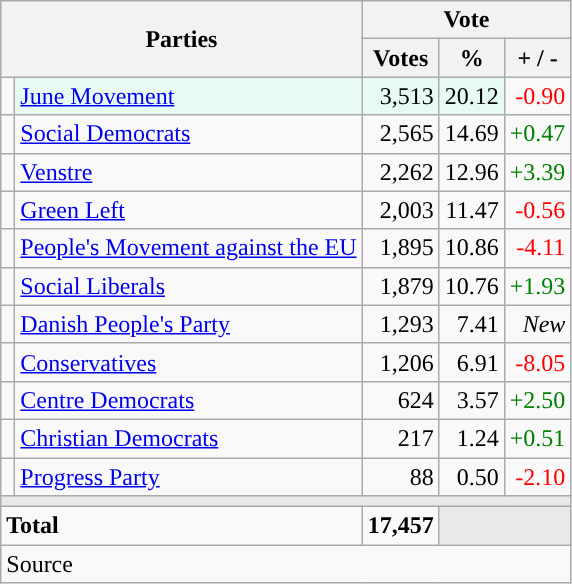<table class="wikitable" style="text-align:right;">
<tr>
<th style="text-align:centre;" rowspan="2" colspan="2" width="225">Parties</th>
<th colspan="3">Vote</th>
</tr>
<tr>
<th width="15">Votes</th>
<th width="15">%</th>
<th width="15">+ / -</th>
</tr>
<tr>
<td width="2" style="color:inherit;background:"></td>
<td bgcolor=#e8fbf3   align="left"><a href='#'>June Movement</a></td>
<td bgcolor=#e8fbf3>3,513</td>
<td bgcolor=#e8fbf3>20.12</td>
<td style=color:red;>-0.90</td>
</tr>
<tr>
<td width="2" style="color:inherit;background:"></td>
<td align="left"><a href='#'>Social Democrats</a></td>
<td>2,565</td>
<td>14.69</td>
<td style=color:green;>+0.47</td>
</tr>
<tr>
<td width="2" style="color:inherit;background:"></td>
<td align="left"><a href='#'>Venstre</a></td>
<td>2,262</td>
<td>12.96</td>
<td style=color:green;>+3.39</td>
</tr>
<tr>
<td width="2" style="color:inherit;background:"></td>
<td align="left"><a href='#'>Green Left</a></td>
<td>2,003</td>
<td>11.47</td>
<td style=color:red;>-0.56</td>
</tr>
<tr>
<td width="2" style="color:inherit;background:"></td>
<td align="left"><a href='#'>People's Movement against the EU</a></td>
<td>1,895</td>
<td>10.86</td>
<td style=color:red;>-4.11</td>
</tr>
<tr>
<td width="2" style="color:inherit;background:"></td>
<td align="left"><a href='#'>Social Liberals</a></td>
<td>1,879</td>
<td>10.76</td>
<td style=color:green;>+1.93</td>
</tr>
<tr>
<td width="2" style="color:inherit;background:"></td>
<td align="left"><a href='#'>Danish People's Party</a></td>
<td>1,293</td>
<td>7.41</td>
<td><em>New</em></td>
</tr>
<tr>
<td width="2" style="color:inherit;background:"></td>
<td align="left"><a href='#'>Conservatives</a></td>
<td>1,206</td>
<td>6.91</td>
<td style=color:red;>-8.05</td>
</tr>
<tr>
<td width="2" style="color:inherit;background:"></td>
<td align="left"><a href='#'>Centre Democrats</a></td>
<td>624</td>
<td>3.57</td>
<td style=color:green;>+2.50</td>
</tr>
<tr>
<td width="2" style="color:inherit;background:"></td>
<td align="left"><a href='#'>Christian Democrats</a></td>
<td>217</td>
<td>1.24</td>
<td style=color:green;>+0.51</td>
</tr>
<tr>
<td width="2" style="color:inherit;background:"></td>
<td align="left"><a href='#'>Progress Party</a></td>
<td>88</td>
<td>0.50</td>
<td style=color:red;>-2.10</td>
</tr>
<tr>
<td colspan="7" bgcolor="#E9E9E9"></td>
</tr>
<tr>
<td align="left" colspan="2"><strong>Total</strong></td>
<td><strong>17,457</strong></td>
<td bgcolor="#E9E9E9" colspan="2"></td>
</tr>
<tr>
<td align="left" colspan="6">Source</td>
</tr>
</table>
